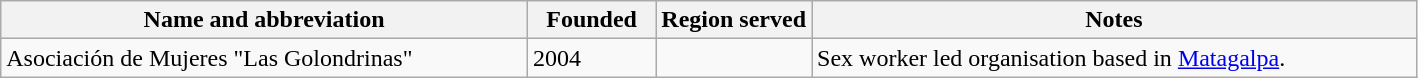<table class="wikitable sortable">
<tr>
<th>Name and abbreviation</th>
<th>Founded</th>
<th style="width:11%">Region served</th>
<th>Notes</th>
</tr>
<tr>
<td>Asociación de Mujeres "Las Golondrinas"</td>
<td>2004</td>
<td></td>
<td>Sex worker led organisation based in <a href='#'>Matagalpa</a>.</td>
</tr>
</table>
